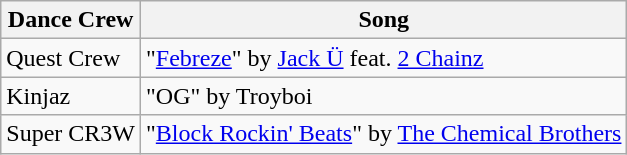<table class="wikitable">
<tr>
<th>Dance Crew</th>
<th>Song</th>
</tr>
<tr>
<td>Quest Crew</td>
<td>"<a href='#'>Febreze</a>" by <a href='#'>Jack Ü</a> feat. <a href='#'>2 Chainz</a></td>
</tr>
<tr>
<td>Kinjaz</td>
<td>"OG" by Troyboi</td>
</tr>
<tr>
<td>Super CR3W</td>
<td>"<a href='#'>Block Rockin' Beats</a>" by <a href='#'>The Chemical Brothers</a></td>
</tr>
</table>
